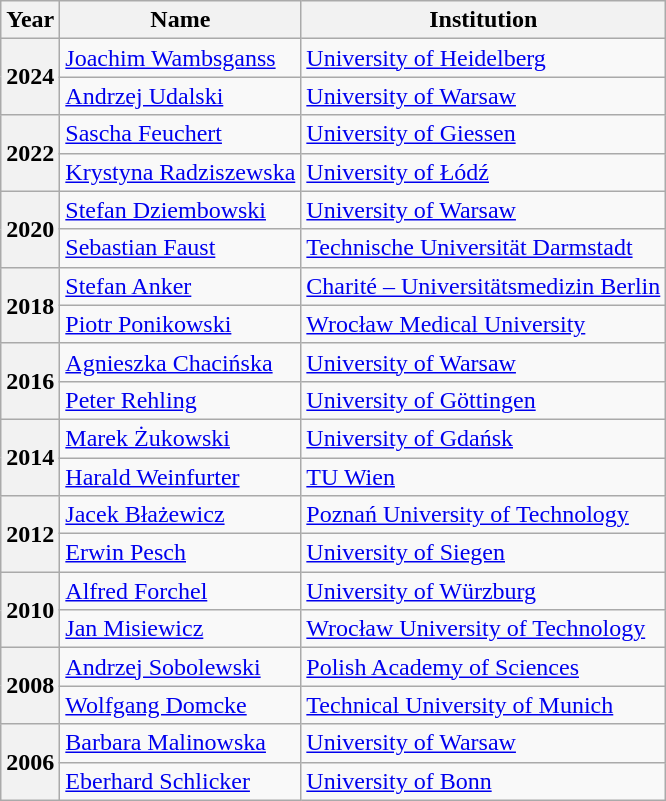<table align="left"  class="wikitable sortable plainrowheaders">
<tr>
<th scope=col>Year</th>
<th scope=col>Name</th>
<th scope=col>Institution</th>
</tr>
<tr>
<th rowspan=2>2024</th>
<td><a href='#'>Joachim Wambsganss</a></td>
<td><a href='#'>University of Heidelberg</a></td>
</tr>
<tr>
<td><a href='#'>Andrzej Udalski</a></td>
<td><a href='#'>University of Warsaw</a></td>
</tr>
<tr>
<th rowspan=2>2022</th>
<td><a href='#'>Sascha Feuchert</a></td>
<td><a href='#'>University of Giessen</a></td>
</tr>
<tr>
<td><a href='#'>Krystyna Radziszewska</a></td>
<td><a href='#'>University of Łódź</a></td>
</tr>
<tr>
<th rowspan=2>2020</th>
<td><a href='#'>Stefan Dziembowski</a></td>
<td><a href='#'>University of Warsaw</a></td>
</tr>
<tr>
<td><a href='#'>Sebastian Faust</a></td>
<td><a href='#'>Technische Universität Darmstadt</a></td>
</tr>
<tr>
<th rowspan=2>2018</th>
<td><a href='#'>Stefan Anker</a></td>
<td><a href='#'>Charité – Universitätsmedizin Berlin</a></td>
</tr>
<tr>
<td><a href='#'>Piotr Ponikowski</a></td>
<td><a href='#'>Wrocław Medical University</a></td>
</tr>
<tr>
<th rowspan=2>2016</th>
<td><a href='#'>Agnieszka Chacińska</a></td>
<td><a href='#'>University of Warsaw</a></td>
</tr>
<tr>
<td><a href='#'>Peter Rehling</a></td>
<td><a href='#'>University of Göttingen</a></td>
</tr>
<tr>
<th rowspan=2>2014</th>
<td><a href='#'>Marek Żukowski</a></td>
<td><a href='#'>University of Gdańsk</a></td>
</tr>
<tr>
<td><a href='#'>Harald Weinfurter</a></td>
<td><a href='#'>TU Wien</a></td>
</tr>
<tr>
<th rowspan=2>2012</th>
<td><a href='#'>Jacek Błażewicz</a></td>
<td><a href='#'>Poznań University of Technology</a></td>
</tr>
<tr>
<td><a href='#'>Erwin Pesch</a></td>
<td><a href='#'>University of Siegen</a></td>
</tr>
<tr>
<th rowspan=2>2010</th>
<td><a href='#'>Alfred Forchel</a></td>
<td><a href='#'>University of Würzburg</a></td>
</tr>
<tr>
<td><a href='#'>Jan Misiewicz</a></td>
<td><a href='#'>Wrocław University of Technology</a></td>
</tr>
<tr>
<th rowspan=2>2008</th>
<td><a href='#'>Andrzej Sobolewski</a></td>
<td><a href='#'>Polish Academy of Sciences</a></td>
</tr>
<tr>
<td><a href='#'>Wolfgang Domcke</a></td>
<td><a href='#'>Technical University of Munich</a></td>
</tr>
<tr>
<th rowspan=2>2006</th>
<td><a href='#'>Barbara Malinowska</a></td>
<td><a href='#'>University of Warsaw</a></td>
</tr>
<tr>
<td><a href='#'>Eberhard Schlicker</a></td>
<td><a href='#'>University of Bonn</a></td>
</tr>
</table>
